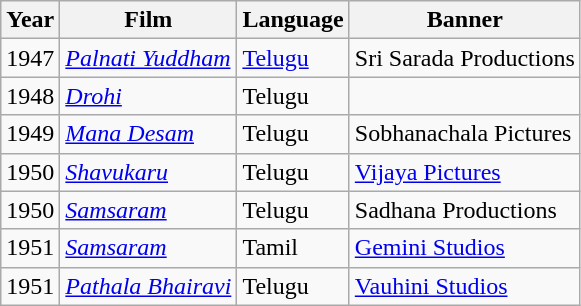<table class="wikitable sortable">
<tr>
<th>Year</th>
<th>Film</th>
<th>Language</th>
<th>Banner</th>
</tr>
<tr>
<td>1947</td>
<td><a href='#'><em>Palnati Yuddham</em></a></td>
<td><a href='#'>Telugu</a></td>
<td>Sri Sarada Productions</td>
</tr>
<tr>
<td>1948</td>
<td><a href='#'><em>Drohi</em></a></td>
<td>Telugu</td>
<td></td>
</tr>
<tr>
<td>1949</td>
<td><em><a href='#'>Mana Desam</a></em></td>
<td>Telugu</td>
<td>Sobhanachala Pictures</td>
</tr>
<tr>
<td>1950</td>
<td><em><a href='#'>Shavukaru</a></em></td>
<td>Telugu</td>
<td><a href='#'>Vijaya Pictures</a></td>
</tr>
<tr>
<td>1950</td>
<td><a href='#'><em>Samsaram</em></a></td>
<td>Telugu</td>
<td>Sadhana Productions</td>
</tr>
<tr>
<td>1951</td>
<td><a href='#'><em>Samsaram</em></a></td>
<td>Tamil</td>
<td><a href='#'>Gemini Studios</a></td>
</tr>
<tr>
<td>1951</td>
<td><em><a href='#'>Pathala Bhairavi</a></em></td>
<td>Telugu</td>
<td><a href='#'>Vauhini Studios</a></td>
</tr>
</table>
